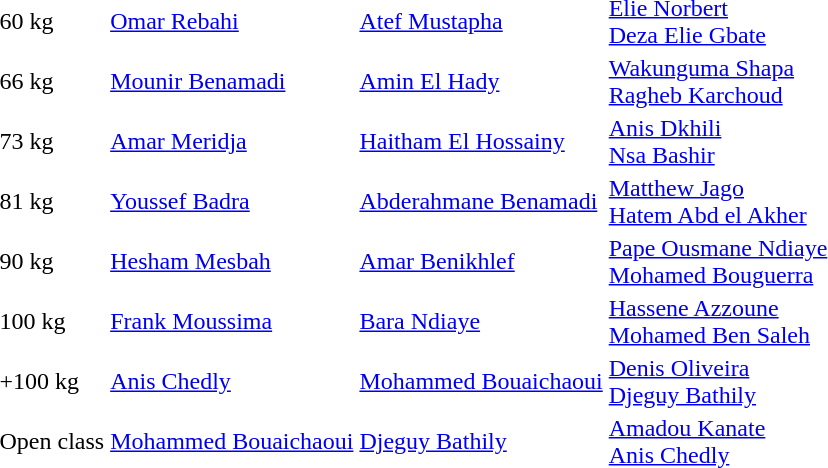<table>
<tr>
<td>60 kg</td>
<td> <a href='#'>Omar Rebahi</a></td>
<td> <a href='#'>Atef Mustapha</a></td>
<td> <a href='#'>Elie Norbert</a> <br>  <a href='#'>Deza Elie Gbate</a></td>
</tr>
<tr>
<td>66 kg</td>
<td> <a href='#'>Mounir Benamadi</a></td>
<td> <a href='#'>Amin El Hady</a></td>
<td> <a href='#'>Wakunguma Shapa</a> <br>  <a href='#'>Ragheb Karchoud</a></td>
</tr>
<tr>
<td>73 kg</td>
<td> <a href='#'>Amar Meridja</a></td>
<td> <a href='#'>Haitham El Hossainy</a></td>
<td> <a href='#'>Anis Dkhili</a> <br>  <a href='#'>Nsa Bashir</a></td>
</tr>
<tr>
<td>81 kg</td>
<td> <a href='#'>Youssef Badra</a></td>
<td> <a href='#'>Abderahmane Benamadi</a></td>
<td> <a href='#'>Matthew Jago</a> <br>  <a href='#'>Hatem Abd el Akher</a></td>
</tr>
<tr>
<td>90 kg</td>
<td> <a href='#'>Hesham Mesbah</a></td>
<td> <a href='#'>Amar Benikhlef</a></td>
<td> <a href='#'>Pape Ousmane Ndiaye</a> <br>  <a href='#'>Mohamed Bouguerra</a></td>
</tr>
<tr>
<td>100 kg</td>
<td> <a href='#'>Frank Moussima</a></td>
<td> <a href='#'>Bara Ndiaye</a></td>
<td> <a href='#'>Hassene Azzoune</a> <br>  <a href='#'>Mohamed Ben Saleh</a></td>
</tr>
<tr>
<td>+100 kg</td>
<td> <a href='#'>Anis Chedly</a></td>
<td> <a href='#'>Mohammed Bouaichaoui</a></td>
<td> <a href='#'>Denis Oliveira</a> <br>  <a href='#'>Djeguy Bathily</a></td>
</tr>
<tr>
<td>Open class</td>
<td> <a href='#'>Mohammed Bouaichaoui</a></td>
<td> <a href='#'>Djeguy Bathily</a></td>
<td> <a href='#'>Amadou Kanate</a> <br>  <a href='#'>Anis Chedly</a></td>
</tr>
</table>
